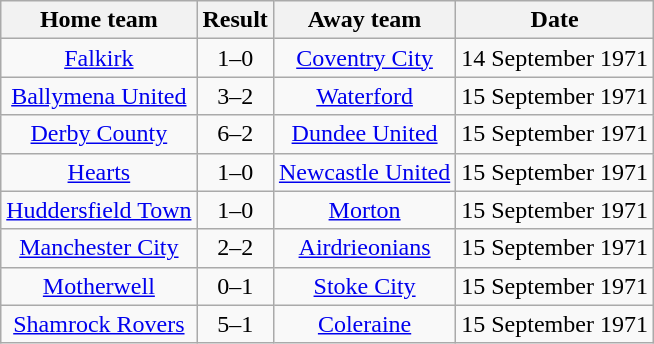<table class="wikitable" style="text-align: center">
<tr>
<th>Home team</th>
<th>Result</th>
<th>Away team</th>
<th>Date</th>
</tr>
<tr>
<td> <a href='#'>Falkirk</a></td>
<td>1–0</td>
<td> <a href='#'>Coventry City</a></td>
<td>14 September 1971</td>
</tr>
<tr>
<td> <a href='#'>Ballymena United</a></td>
<td>3–2</td>
<td> <a href='#'>Waterford</a></td>
<td>15 September 1971</td>
</tr>
<tr>
<td> <a href='#'>Derby County</a></td>
<td>6–2</td>
<td> <a href='#'>Dundee United</a></td>
<td>15 September 1971</td>
</tr>
<tr>
<td> <a href='#'>Hearts</a></td>
<td>1–0</td>
<td> <a href='#'>Newcastle United</a></td>
<td>15 September 1971</td>
</tr>
<tr>
<td> <a href='#'>Huddersfield Town</a></td>
<td>1–0</td>
<td> <a href='#'>Morton</a></td>
<td>15 September 1971</td>
</tr>
<tr>
<td> <a href='#'>Manchester City</a></td>
<td>2–2</td>
<td> <a href='#'>Airdrieonians</a></td>
<td>15 September 1971</td>
</tr>
<tr>
<td> <a href='#'>Motherwell</a></td>
<td>0–1</td>
<td> <a href='#'>Stoke City</a></td>
<td>15 September 1971</td>
</tr>
<tr>
<td> <a href='#'>Shamrock Rovers</a></td>
<td>5–1</td>
<td> <a href='#'>Coleraine</a></td>
<td>15 September 1971</td>
</tr>
</table>
